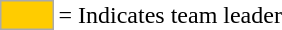<table>
<tr>
<td style="background-color:#FFCC00; border:1px solid #aaaaaa; width:2em;"></td>
<td>= Indicates team leader</td>
</tr>
</table>
